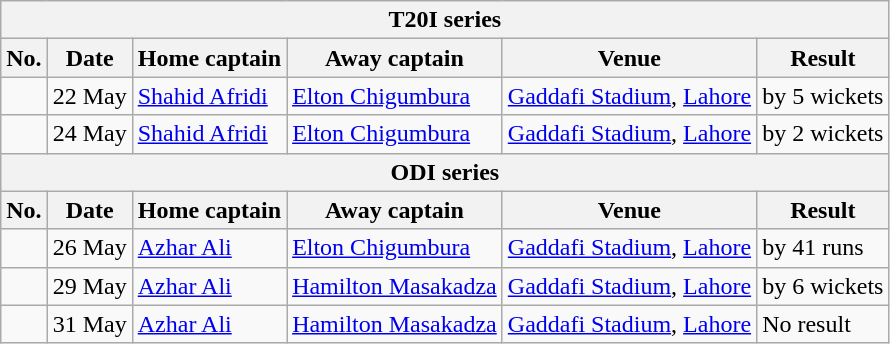<table class="wikitable">
<tr>
<th colspan="9">T20I series</th>
</tr>
<tr>
<th>No.</th>
<th>Date</th>
<th>Home captain</th>
<th>Away captain</th>
<th>Venue</th>
<th>Result</th>
</tr>
<tr>
<td></td>
<td>22 May</td>
<td><a href='#'>Shahid Afridi</a></td>
<td><a href='#'>Elton Chigumbura</a></td>
<td><a href='#'>Gaddafi Stadium</a>, <a href='#'>Lahore</a></td>
<td> by 5 wickets</td>
</tr>
<tr>
<td></td>
<td>24 May</td>
<td><a href='#'>Shahid Afridi</a></td>
<td><a href='#'>Elton Chigumbura</a></td>
<td><a href='#'>Gaddafi Stadium</a>, <a href='#'>Lahore</a></td>
<td> by 2 wickets</td>
</tr>
<tr>
<th colspan="9">ODI series</th>
</tr>
<tr>
<th>No.</th>
<th>Date</th>
<th>Home captain</th>
<th>Away captain</th>
<th>Venue</th>
<th>Result</th>
</tr>
<tr>
<td></td>
<td>26 May</td>
<td><a href='#'>Azhar Ali</a></td>
<td><a href='#'>Elton Chigumbura</a></td>
<td><a href='#'>Gaddafi Stadium</a>, <a href='#'>Lahore</a></td>
<td> by 41 runs</td>
</tr>
<tr>
<td></td>
<td>29 May</td>
<td><a href='#'>Azhar Ali</a></td>
<td><a href='#'>Hamilton Masakadza</a></td>
<td><a href='#'>Gaddafi Stadium</a>, <a href='#'>Lahore</a></td>
<td> by 6 wickets</td>
</tr>
<tr>
<td></td>
<td>31 May</td>
<td><a href='#'>Azhar Ali</a></td>
<td><a href='#'>Hamilton Masakadza</a></td>
<td><a href='#'>Gaddafi Stadium</a>, <a href='#'>Lahore</a></td>
<td>No result</td>
</tr>
</table>
